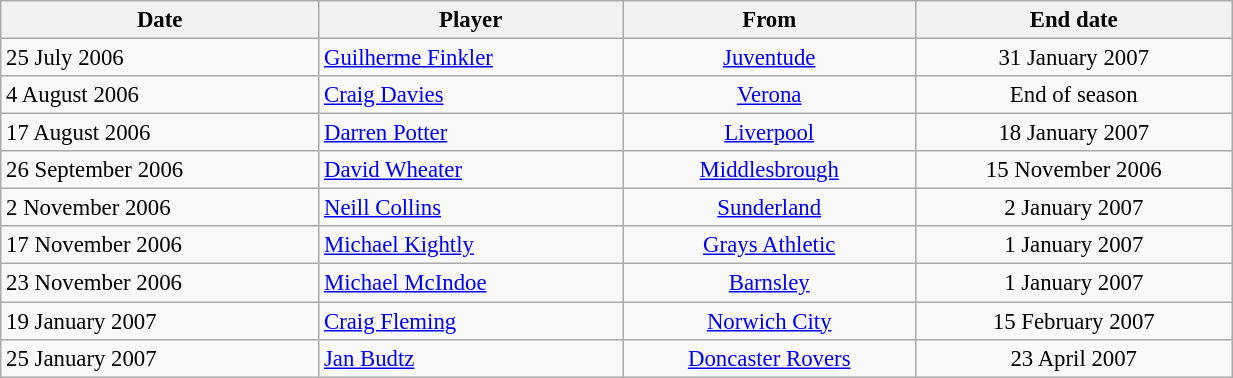<table class="wikitable" style="text-align:center; font-size:95%;width:65%; text-align:left">
<tr>
<th><strong>Date</strong></th>
<th><strong>Player</strong></th>
<th><strong>From</strong></th>
<th><strong>End date</strong></th>
</tr>
<tr --->
<td>25 July 2006</td>
<td> <a href='#'>Guilherme Finkler</a></td>
<td align="center"> <a href='#'>Juventude</a></td>
<td align="center">31 January 2007</td>
</tr>
<tr --->
<td>4 August 2006</td>
<td> <a href='#'>Craig Davies</a></td>
<td align="center"> <a href='#'>Verona</a></td>
<td align="center">End of season</td>
</tr>
<tr --->
<td>17 August 2006</td>
<td> <a href='#'>Darren Potter</a></td>
<td align="center"><a href='#'>Liverpool</a></td>
<td align="center">18 January 2007</td>
</tr>
<tr --->
<td>26 September 2006</td>
<td> <a href='#'>David Wheater</a></td>
<td align="center"><a href='#'>Middlesbrough</a></td>
<td align="center">15 November 2006</td>
</tr>
<tr --->
<td>2 November 2006</td>
<td> <a href='#'>Neill Collins</a></td>
<td align="center"><a href='#'>Sunderland</a></td>
<td align="center">2 January 2007</td>
</tr>
<tr --->
<td>17 November 2006</td>
<td> <a href='#'>Michael Kightly</a></td>
<td align="center"><a href='#'>Grays Athletic</a></td>
<td align="center">1 January 2007</td>
</tr>
<tr --->
<td>23 November 2006</td>
<td> <a href='#'>Michael McIndoe</a></td>
<td align="center"><a href='#'>Barnsley</a></td>
<td align="center">1 January 2007</td>
</tr>
<tr --->
<td>19 January 2007</td>
<td> <a href='#'>Craig Fleming</a></td>
<td align="center"><a href='#'>Norwich City</a></td>
<td align="center">15 February 2007</td>
</tr>
<tr --->
<td>25 January 2007</td>
<td> <a href='#'>Jan Budtz</a></td>
<td align="center"><a href='#'>Doncaster Rovers</a></td>
<td align="center">23 April 2007</td>
</tr>
</table>
